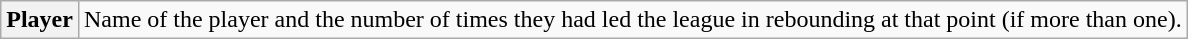<table class="wikitable plainrowheaders">
<tr>
<th scope="row"><strong>Player </strong></th>
<td>Name of the player and the number of times they had led the league in rebounding at that point (if more than one).</td>
</tr>
</table>
